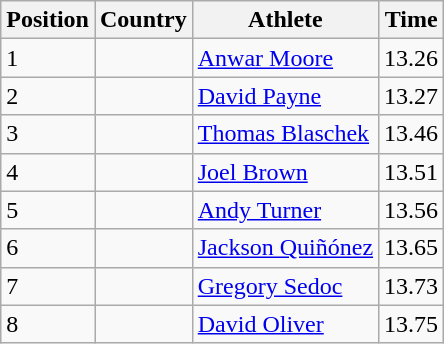<table class="wikitable">
<tr>
<th>Position</th>
<th>Country</th>
<th>Athlete</th>
<th>Time</th>
</tr>
<tr>
<td>1</td>
<td></td>
<td><a href='#'>Anwar Moore</a></td>
<td>13.26</td>
</tr>
<tr>
<td>2</td>
<td></td>
<td><a href='#'>David Payne</a></td>
<td>13.27</td>
</tr>
<tr>
<td>3</td>
<td></td>
<td><a href='#'>Thomas Blaschek</a></td>
<td>13.46</td>
</tr>
<tr>
<td>4</td>
<td></td>
<td><a href='#'>Joel Brown</a></td>
<td>13.51</td>
</tr>
<tr>
<td>5</td>
<td></td>
<td><a href='#'>Andy Turner</a></td>
<td>13.56</td>
</tr>
<tr>
<td>6</td>
<td></td>
<td><a href='#'>Jackson Quiñónez</a></td>
<td>13.65</td>
</tr>
<tr>
<td>7</td>
<td></td>
<td><a href='#'>Gregory Sedoc</a></td>
<td>13.73</td>
</tr>
<tr>
<td>8</td>
<td></td>
<td><a href='#'>David Oliver</a></td>
<td>13.75</td>
</tr>
</table>
